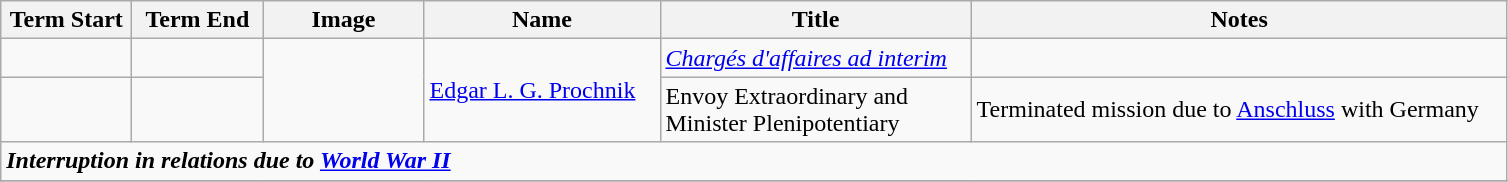<table class="wikitable sortable">
<tr>
<th width="80">Term Start</th>
<th width="80">Term End</th>
<th class="unsortable"! width="100">Image</th>
<th class="unsortable"! width="150">Name</th>
<th class="unsortable"! width="200">Title</th>
<th class="unsortable"! width="350">Notes</th>
</tr>
<tr>
<td></td>
<td></td>
<td rowspan=2></td>
<td rowspan=2><a href='#'>Edgar L. G. Prochnik</a></td>
<td><em><a href='#'>Chargés d'affaires ad interim</a></em></td>
<td></td>
</tr>
<tr>
<td></td>
<td></td>
<td>Envoy Extraordinary and Minister Plenipotentiary</td>
<td>Terminated mission due to <a href='#'>Anschluss</a> with Germany</td>
</tr>
<tr>
<td colspan=6><strong><em>Interruption in relations due to <a href='#'>World War II</a></em></strong></td>
</tr>
<tr>
</tr>
</table>
